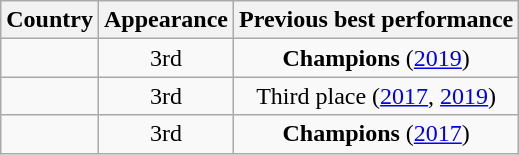<table class="wikitable sortable" style="text-align:left;">
<tr>
<th>Country</th>
<th>Appearance</th>
<th>Previous best performance</th>
</tr>
<tr>
<td></td>
<td align="center">3rd</td>
<td align="center"><strong>Champions</strong> (<a href='#'>2019</a>)</td>
</tr>
<tr>
<td></td>
<td align="center">3rd</td>
<td align="center">Third place (<a href='#'>2017</a>, <a href='#'>2019</a>)</td>
</tr>
<tr>
<td></td>
<td align="center">3rd</td>
<td align="center"><strong>Champions</strong> (<a href='#'>2017</a>)</td>
</tr>
</table>
